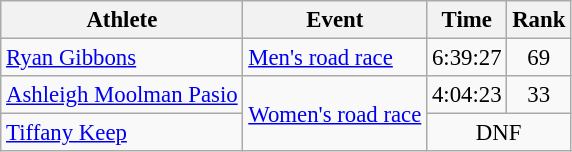<table class=wikitable style=font-size:95%;text-align:center>
<tr>
<th>Athlete</th>
<th>Event</th>
<th>Time</th>
<th>Rank</th>
</tr>
<tr align=center>
<td align=left><a href='#'>Ryan Gibbons</a></td>
<td align=left><a href='#'>Men's road race</a></td>
<td>6:39:27</td>
<td>69</td>
</tr>
<tr align=center>
<td align=left><a href='#'>Ashleigh Moolman Pasio</a></td>
<td align=left rowspan=2><a href='#'>Women's road race</a></td>
<td>4:04:23</td>
<td>33</td>
</tr>
<tr align=center>
<td align=left><a href='#'>Tiffany Keep</a></td>
<td colspan="2">DNF</td>
</tr>
</table>
